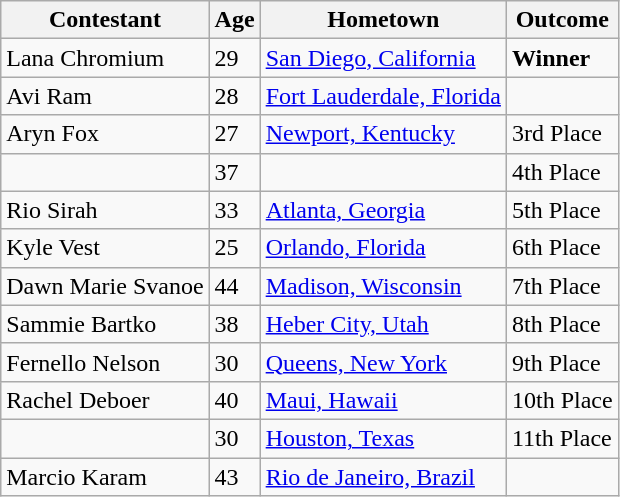<table class="wikitable sortable">
<tr>
<th>Contestant</th>
<th>Age</th>
<th>Hometown</th>
<th>Outcome</th>
</tr>
<tr>
<td>Lana Chromium</td>
<td>29</td>
<td><a href='#'>San Diego, California</a></td>
<td><strong>Winner</strong></td>
</tr>
<tr>
<td>Avi Ram</td>
<td>28</td>
<td><a href='#'>Fort Lauderdale, Florida</a></td>
<td></td>
</tr>
<tr>
<td>Aryn Fox</td>
<td>27</td>
<td><a href='#'>Newport, Kentucky</a></td>
<td>3rd Place</td>
</tr>
<tr>
<td></td>
<td>37</td>
<td></td>
<td>4th Place</td>
</tr>
<tr>
<td>Rio Sirah</td>
<td>33</td>
<td><a href='#'>Atlanta, Georgia</a></td>
<td>5th Place</td>
</tr>
<tr>
<td>Kyle Vest</td>
<td>25</td>
<td><a href='#'>Orlando, Florida</a></td>
<td>6th Place</td>
</tr>
<tr>
<td>Dawn Marie Svanoe</td>
<td>44</td>
<td><a href='#'>Madison, Wisconsin</a></td>
<td>7th Place</td>
</tr>
<tr>
<td>Sammie Bartko</td>
<td>38</td>
<td><a href='#'>Heber City, Utah</a></td>
<td>8th Place</td>
</tr>
<tr>
<td>Fernello Nelson</td>
<td>30</td>
<td><a href='#'>Queens, New York</a></td>
<td>9th Place</td>
</tr>
<tr>
<td>Rachel Deboer</td>
<td>40</td>
<td><a href='#'>Maui, Hawaii</a></td>
<td>10th Place</td>
</tr>
<tr>
<td></td>
<td>30</td>
<td><a href='#'>Houston, Texas</a></td>
<td>11th Place</td>
</tr>
<tr>
<td>Marcio Karam</td>
<td>43</td>
<td><a href='#'>Rio de Janeiro, Brazil</a></td>
<td></td>
</tr>
</table>
